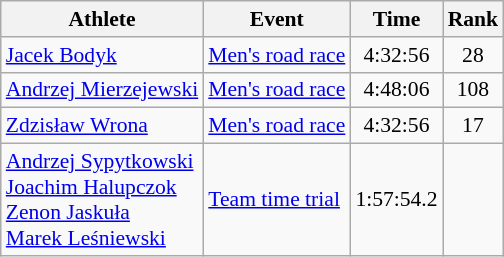<table class=wikitable style="font-size:90%">
<tr>
<th>Athlete</th>
<th>Event</th>
<th>Time</th>
<th>Rank</th>
</tr>
<tr align=center>
<td align=left><a href='#'>Jacek Bodyk</a></td>
<td align=left rowspan=1><a href='#'>Men's road race</a></td>
<td>4:32:56</td>
<td>28</td>
</tr>
<tr align=center>
<td align=left><a href='#'>Andrzej Mierzejewski</a></td>
<td align=left rowspan=1><a href='#'>Men's road race</a></td>
<td>4:48:06</td>
<td>108</td>
</tr>
<tr align=center>
<td align=left rowspan=1><a href='#'>Zdzisław Wrona</a></td>
<td align=left><a href='#'>Men's road race</a></td>
<td>4:32:56</td>
<td>17</td>
</tr>
<tr align=center>
<td align=left><a href='#'>Andrzej Sypytkowski</a><br><a href='#'>Joachim Halupczok</a><br><a href='#'>Zenon Jaskuła</a><br><a href='#'>Marek Leśniewski</a></td>
<td align=left><a href='#'>Team time trial</a></td>
<td>1:57:54.2</td>
<td></td>
</tr>
</table>
